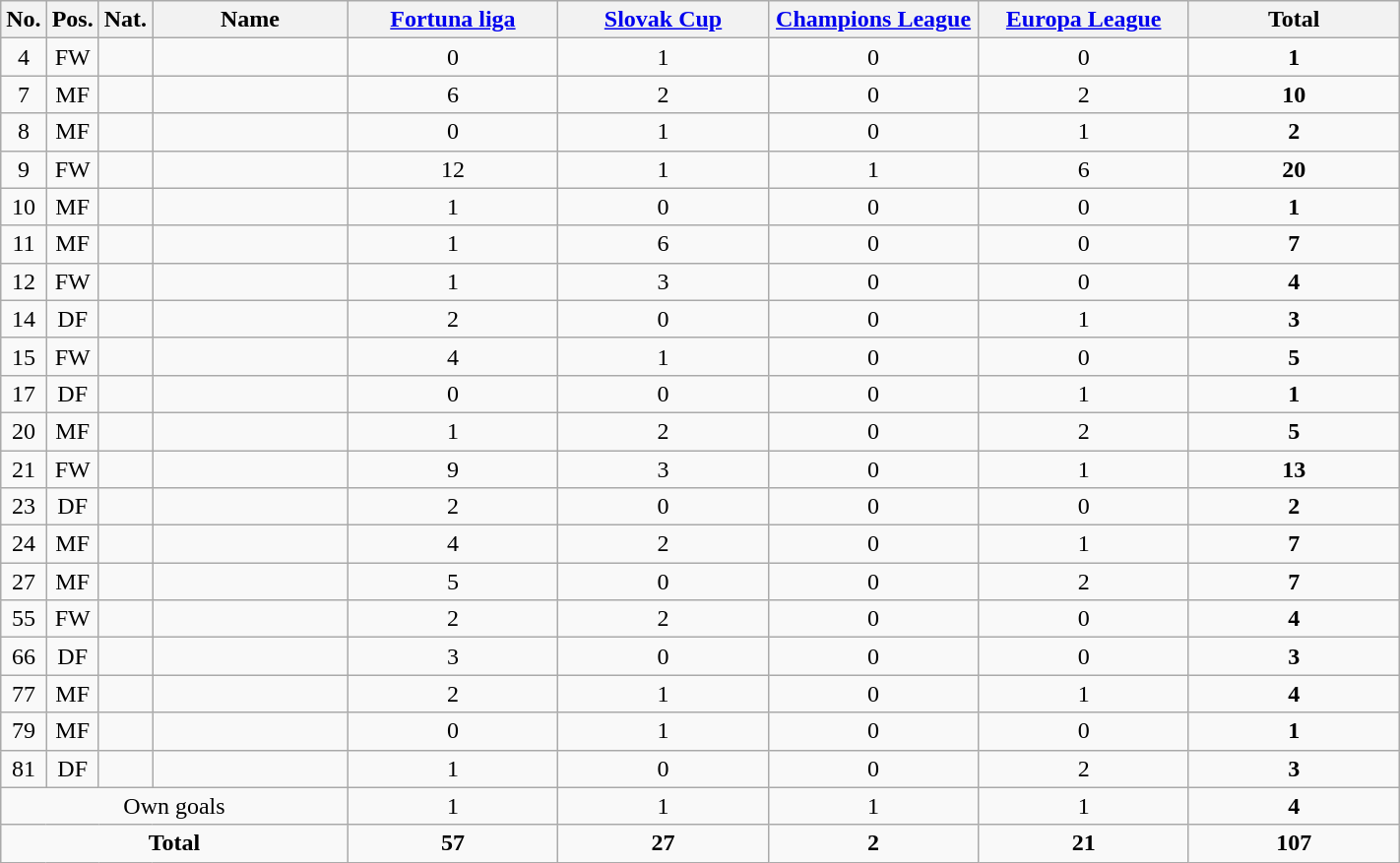<table class="wikitable sortable" style="text-align:center">
<tr>
<th rowspan="1" style="width:20px;">No.</th>
<th rowspan="1" style="width:20px;">Pos.</th>
<th rowspan="1" style="width:20px;">Nat.</th>
<th rowspan="1" style="width:125px;">Name</th>
<th style="width:135px;"><a href='#'>Fortuna liga</a></th>
<th style="width:135px;"><a href='#'>Slovak Cup</a></th>
<th style="width:135px;"><a href='#'>Champions League</a></th>
<th style="width:135px;"><a href='#'>Europa League</a></th>
<th style="width:135px;">Total</th>
</tr>
<tr>
<td>4</td>
<td>FW</td>
<td></td>
<td align=left></td>
<td>0</td>
<td>1</td>
<td>0</td>
<td>0</td>
<td><strong>1</strong></td>
</tr>
<tr>
<td>7</td>
<td>MF</td>
<td></td>
<td align=left></td>
<td>6</td>
<td>2</td>
<td>0</td>
<td>2</td>
<td><strong>10</strong></td>
</tr>
<tr>
<td>8</td>
<td>MF</td>
<td></td>
<td align=left></td>
<td>0</td>
<td>1</td>
<td>0</td>
<td>1</td>
<td><strong>2</strong></td>
</tr>
<tr>
<td>9</td>
<td>FW</td>
<td></td>
<td align=left></td>
<td>12</td>
<td>1</td>
<td>1</td>
<td>6</td>
<td><strong>20</strong></td>
</tr>
<tr>
<td>10</td>
<td>MF</td>
<td></td>
<td align=left></td>
<td>1</td>
<td>0</td>
<td>0</td>
<td>0</td>
<td><strong>1</strong></td>
</tr>
<tr>
<td>11</td>
<td>MF</td>
<td></td>
<td align=left></td>
<td>1</td>
<td>6</td>
<td>0</td>
<td>0</td>
<td><strong>7</strong></td>
</tr>
<tr>
<td>12</td>
<td>FW</td>
<td></td>
<td align=left></td>
<td>1</td>
<td>3</td>
<td>0</td>
<td>0</td>
<td><strong>4</strong></td>
</tr>
<tr>
<td>14</td>
<td>DF</td>
<td></td>
<td align=left></td>
<td>2</td>
<td>0</td>
<td>0</td>
<td>1</td>
<td><strong>3</strong></td>
</tr>
<tr>
<td>15</td>
<td>FW</td>
<td></td>
<td align=left></td>
<td>4</td>
<td>1</td>
<td>0</td>
<td>0</td>
<td><strong>5</strong></td>
</tr>
<tr>
<td>17</td>
<td>DF</td>
<td></td>
<td align=left></td>
<td>0</td>
<td>0</td>
<td>0</td>
<td>1</td>
<td><strong>1</strong></td>
</tr>
<tr>
<td>20</td>
<td>MF</td>
<td></td>
<td align=left></td>
<td>1</td>
<td>2</td>
<td>0</td>
<td>2</td>
<td><strong>5</strong></td>
</tr>
<tr>
<td>21</td>
<td>FW</td>
<td></td>
<td align=left></td>
<td>9</td>
<td>3</td>
<td>0</td>
<td>1</td>
<td><strong>13</strong></td>
</tr>
<tr>
<td>23</td>
<td>DF</td>
<td></td>
<td align=left></td>
<td>2</td>
<td>0</td>
<td>0</td>
<td>0</td>
<td><strong>2</strong></td>
</tr>
<tr>
<td>24</td>
<td>MF</td>
<td></td>
<td align=left></td>
<td>4</td>
<td>2</td>
<td>0</td>
<td>1</td>
<td><strong>7</strong></td>
</tr>
<tr>
<td>27</td>
<td>MF</td>
<td></td>
<td align=left></td>
<td>5</td>
<td>0</td>
<td>0</td>
<td>2</td>
<td><strong>7</strong></td>
</tr>
<tr>
<td>55</td>
<td>FW</td>
<td></td>
<td align=left></td>
<td>2</td>
<td>2</td>
<td>0</td>
<td>0</td>
<td><strong>4</strong></td>
</tr>
<tr>
<td>66</td>
<td>DF</td>
<td></td>
<td align="left"></td>
<td>3</td>
<td>0</td>
<td>0</td>
<td>0</td>
<td><strong>3</strong></td>
</tr>
<tr>
<td>77</td>
<td>MF</td>
<td></td>
<td align=left></td>
<td>2</td>
<td>1</td>
<td>0</td>
<td>1</td>
<td><strong>4</strong></td>
</tr>
<tr>
<td>79</td>
<td>MF</td>
<td></td>
<td align=left></td>
<td>0</td>
<td>1</td>
<td>0</td>
<td>0</td>
<td><strong>1</strong></td>
</tr>
<tr>
<td>81</td>
<td>DF</td>
<td></td>
<td align=left></td>
<td>1</td>
<td>0</td>
<td>0</td>
<td>2</td>
<td><strong>3</strong></td>
</tr>
<tr>
<td colspan="4">Own goals</td>
<td>1</td>
<td>1</td>
<td>1</td>
<td>1</td>
<td><strong>4</strong></td>
</tr>
<tr>
<td colspan="4"><strong>Total</strong></td>
<td><strong>57</strong></td>
<td><strong>27</strong></td>
<td><strong>2</strong></td>
<td><strong>21</strong></td>
<td><strong>107</strong></td>
</tr>
</table>
